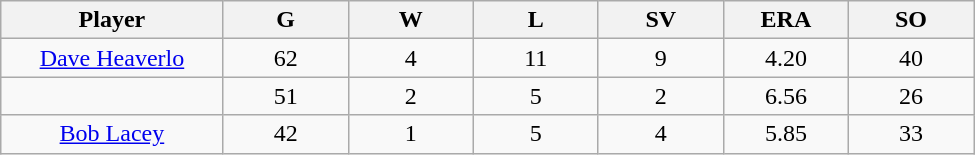<table class="wikitable sortable">
<tr>
<th bgcolor="#DDDDFF" width="16%">Player</th>
<th bgcolor="#DDDDFF" width="9%">G</th>
<th bgcolor="#DDDDFF" width="9%">W</th>
<th bgcolor="#DDDDFF" width="9%">L</th>
<th bgcolor="#DDDDFF" width="9%">SV</th>
<th bgcolor="#DDDDFF" width="9%">ERA</th>
<th bgcolor="#DDDDFF" width="9%">SO</th>
</tr>
<tr align="center">
<td><a href='#'>Dave Heaverlo</a></td>
<td>62</td>
<td>4</td>
<td>11</td>
<td>9</td>
<td>4.20</td>
<td>40</td>
</tr>
<tr align=center>
<td></td>
<td>51</td>
<td>2</td>
<td>5</td>
<td>2</td>
<td>6.56</td>
<td>26</td>
</tr>
<tr align="center">
<td><a href='#'>Bob Lacey</a></td>
<td>42</td>
<td>1</td>
<td>5</td>
<td>4</td>
<td>5.85</td>
<td>33</td>
</tr>
</table>
